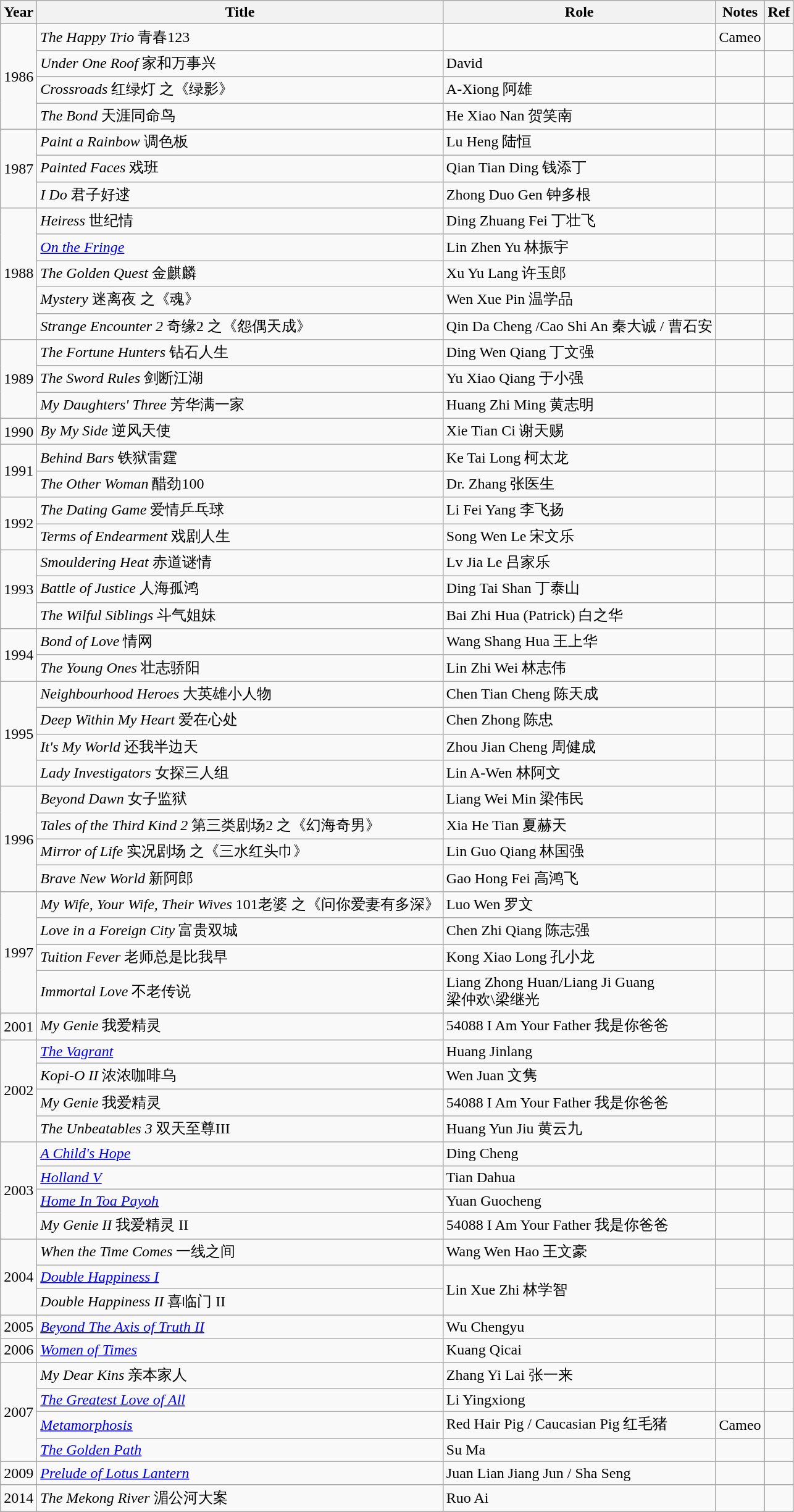<table class="wikitable sortable">
<tr>
<th>Year</th>
<th>Title</th>
<th>Role</th>
<th class="unsortable">Notes</th>
<th class="unsortable">Ref</th>
</tr>
<tr>
<td rowspan="4">1986</td>
<td><em>The Happy Trio</em> 青春123</td>
<td></td>
<td>Cameo</td>
<td></td>
</tr>
<tr>
<td><em>Under One Roof</em> 家和万事兴</td>
<td>David</td>
<td></td>
<td></td>
</tr>
<tr>
<td><em>Crossroads</em> 红绿灯 之《绿影》</td>
<td>A-Xiong 阿雄</td>
<td></td>
<td></td>
</tr>
<tr>
<td><em>The Bond</em> 天涯同命鸟</td>
<td>He Xiao Nan 贺笑南</td>
<td></td>
<td></td>
</tr>
<tr>
<td rowspan="3">1987</td>
<td><em>Paint a Rainbow</em> 调色板</td>
<td>Lu Heng 陆恒</td>
<td></td>
<td></td>
</tr>
<tr>
<td><em>Painted Faces</em> 戏班</td>
<td>Qian Tian Ding 钱添丁</td>
<td></td>
<td></td>
</tr>
<tr>
<td><em>I Do</em> 君子好逑</td>
<td>Zhong Duo Gen 钟多根</td>
<td></td>
<td></td>
</tr>
<tr>
<td rowspan="5">1988</td>
<td><em>Heiress</em> 世纪情</td>
<td>Ding Zhuang Fei 丁壮飞</td>
<td></td>
<td></td>
</tr>
<tr>
<td><em><a href='#'>On the Fringe</a></em></td>
<td>Lin Zhen Yu 林振宇</td>
<td></td>
<td></td>
</tr>
<tr>
<td><em>The Golden Quest</em> 金麒麟</td>
<td>Xu Yu Lang 许玉郎</td>
<td></td>
<td></td>
</tr>
<tr>
<td><em>Mystery</em> 迷离夜 之《魂》</td>
<td>Wen Xue Pin 温学品</td>
<td></td>
<td></td>
</tr>
<tr>
<td><em>Strange Encounter 2</em> 奇缘2 之《怨偶天成》</td>
<td>Qin Da Cheng /Cao Shi An 秦大诚 / 曹石安</td>
<td></td>
<td></td>
</tr>
<tr>
<td rowspan="3">1989</td>
<td><em>The Fortune Hunters</em> 钻石人生</td>
<td>Ding Wen Qiang 丁文强</td>
<td></td>
<td></td>
</tr>
<tr>
<td><em>The Sword Rules</em> 剑断江湖</td>
<td>Yu Xiao Qiang 于小强</td>
<td></td>
<td></td>
</tr>
<tr>
<td><em>My Daughters' Three</em> 芳华满一家</td>
<td>Huang Zhi Ming 黄志明</td>
<td></td>
<td></td>
</tr>
<tr>
<td rowspan="1">1990</td>
<td><em>By My Side</em> 逆风天使</td>
<td>Xie Tian Ci 谢天赐</td>
<td></td>
<td></td>
</tr>
<tr>
<td rowspan="2">1991</td>
<td><em>Behind Bars</em> 铁狱雷霆</td>
<td>Ke Tai Long 柯太龙</td>
<td></td>
<td></td>
</tr>
<tr>
<td><em>The Other Woman</em> 醋劲100</td>
<td>Dr. Zhang 张医生</td>
<td></td>
<td></td>
</tr>
<tr>
<td rowspan="2">1992</td>
<td><em>The Dating Game</em> 爱情乒乓球</td>
<td>Li Fei Yang 李飞扬</td>
<td></td>
<td></td>
</tr>
<tr>
<td><em>Terms of Endearment</em> 戏剧人生</td>
<td>Song Wen Le 宋文乐</td>
<td></td>
<td></td>
</tr>
<tr>
<td rowspan="3">1993</td>
<td><em>Smouldering Heat</em> 赤道谜情</td>
<td>Lv Jia Le 吕家乐</td>
<td></td>
<td></td>
</tr>
<tr>
<td><em>Battle of Justice</em> 人海孤鸿</td>
<td>Ding Tai Shan  丁泰山</td>
<td></td>
<td></td>
</tr>
<tr>
<td><em>The Wilful Siblings</em> 斗气姐妹</td>
<td>Bai Zhi Hua (Patrick) 白之华</td>
<td></td>
<td></td>
</tr>
<tr>
<td rowspan="2">1994</td>
<td><em>Bond of Love</em> 情网</td>
<td>Wang Shang Hua 王上华</td>
<td></td>
<td></td>
</tr>
<tr>
<td><em>The Young Ones</em> 壮志骄阳</td>
<td>Lin Zhi Wei 林志伟</td>
<td></td>
<td></td>
</tr>
<tr>
<td rowspan="4">1995</td>
<td><em>Neighbourhood Heroes</em> 大英雄小人物</td>
<td>Chen Tian Cheng 陈天成</td>
<td></td>
<td></td>
</tr>
<tr>
<td><em>Deep Within My Heart</em> 爱在心处</td>
<td>Chen Zhong 陈忠</td>
<td></td>
<td></td>
</tr>
<tr>
<td><em>It's My World</em> 还我半边天</td>
<td>Zhou Jian Cheng 周健成</td>
<td></td>
<td></td>
</tr>
<tr>
<td><em>Lady Investigators</em> 女探三人组</td>
<td>Lin A-Wen 林阿文</td>
<td></td>
<td></td>
</tr>
<tr>
<td rowspan="4">1996</td>
<td><em>Beyond Dawn</em> 女子监狱</td>
<td>Liang Wei Min 梁伟民</td>
<td></td>
<td></td>
</tr>
<tr>
<td><em>Tales of the Third Kind 2</em> 第三类剧场2 之《幻海奇男》</td>
<td>Xia He Tian 夏赫天</td>
<td></td>
<td></td>
</tr>
<tr>
<td><em>Mirror of Life</em> 实况剧场 之《三水红头巾》</td>
<td>Lin Guo Qiang 林国强</td>
<td></td>
<td></td>
</tr>
<tr>
<td><em>Brave New World</em> 新阿郎</td>
<td>Gao Hong Fei 高鸿飞</td>
<td></td>
<td></td>
</tr>
<tr>
<td rowspan="4">1997</td>
<td><em>My Wife, Your Wife, Their Wives</em> 101老婆 之《问你爱妻有多深》</td>
<td>Luo Wen 罗文</td>
<td></td>
<td></td>
</tr>
<tr>
<td><em>Love in a Foreign City</em> 富贵双城</td>
<td>Chen Zhi Qiang 陈志强</td>
<td></td>
<td></td>
</tr>
<tr>
<td><em>Tuition Fever</em> 老师总是比我早</td>
<td>Kong Xiao Long 孔小龙</td>
<td></td>
<td></td>
</tr>
<tr>
<td><em>Immortal Love</em> 不老传说</td>
<td>Liang Zhong Huan/Liang Ji Guang <br> 梁仲欢\梁继光</td>
<td></td>
<td></td>
</tr>
<tr>
<td>2001</td>
<td><em>My Genie</em> 我爱精灵</td>
<td>54088 I Am Your Father 我是你爸爸</td>
<td></td>
<td></td>
</tr>
<tr>
<td rowspan="4">2002</td>
<td><em><a href='#'>The Vagrant</a></em></td>
<td>Huang Jinlang</td>
<td></td>
<td></td>
</tr>
<tr>
<td><em>Kopi-O II</em> 浓浓咖啡乌</td>
<td>Wen Juan 文隽</td>
<td></td>
<td></td>
</tr>
<tr>
<td><em>My Genie</em> 我爱精灵</td>
<td>54088 I Am Your Father 我是你爸爸</td>
<td></td>
<td></td>
</tr>
<tr>
<td><em>The Unbeatables 3</em> 双天至尊III</td>
<td>Huang Yun Jiu 黄云九</td>
<td></td>
<td></td>
</tr>
<tr>
<td rowspan="4">2003</td>
<td><em><a href='#'>A Child's Hope</a></em></td>
<td>Ding Cheng</td>
<td></td>
<td></td>
</tr>
<tr>
<td><em><a href='#'>Holland V</a></em></td>
<td>Tian Dahua</td>
<td></td>
<td></td>
</tr>
<tr>
<td><em><a href='#'>Home In Toa Payoh</a></em></td>
<td>Yuan Guocheng</td>
<td></td>
<td></td>
</tr>
<tr>
<td><em>My Genie II</em> 我爱精灵 II</td>
<td>54088 I Am Your Father 我是你爸爸</td>
<td></td>
<td></td>
</tr>
<tr>
<td rowspan="3">2004</td>
<td><em> When the Time Comes</em>  一线之间</td>
<td>Wang Wen Hao 王文豪</td>
<td></td>
<td></td>
</tr>
<tr>
<td><em><a href='#'>Double Happiness I</a></em></td>
<td rowspan="2">Lin Xue Zhi 林学智</td>
<td></td>
<td></td>
</tr>
<tr>
<td><em>Double Happiness II</em> 喜临门 II</td>
<td></td>
<td></td>
</tr>
<tr>
<td>2005</td>
<td><em><a href='#'>Beyond The Axis of Truth II</a></em></td>
<td>Wu Chengyu</td>
<td></td>
<td></td>
</tr>
<tr>
<td>2006</td>
<td><em><a href='#'>Women of Times</a></em></td>
<td>Kuang Qicai</td>
<td></td>
<td></td>
</tr>
<tr>
<td rowspan="4">2007</td>
<td><em>My Dear Kins</em> 亲本家人</td>
<td>Zhang Yi Lai 张一来</td>
<td></td>
<td></td>
</tr>
<tr>
<td><em><a href='#'>The Greatest Love of All</a></em></td>
<td>Li Yingxiong</td>
<td></td>
<td></td>
</tr>
<tr>
<td><em><a href='#'>Metamorphosis</a></em></td>
<td>Red Hair Pig / Caucasian Pig 红毛猪</td>
<td>Cameo</td>
<td></td>
</tr>
<tr>
<td><em><a href='#'>The Golden Path</a></em></td>
<td>Su Ma</td>
<td></td>
<td></td>
</tr>
<tr>
<td>2009</td>
<td><em><a href='#'>Prelude of Lotus Lantern</a></em></td>
<td>Juan Lian Jiang Jun / Sha Seng</td>
<td></td>
<td></td>
</tr>
<tr>
<td>2014</td>
<td><em>The Mekong River</em> 湄公河大案</td>
<td>Ruo Ai</td>
<td></td>
<td></td>
</tr>
</table>
